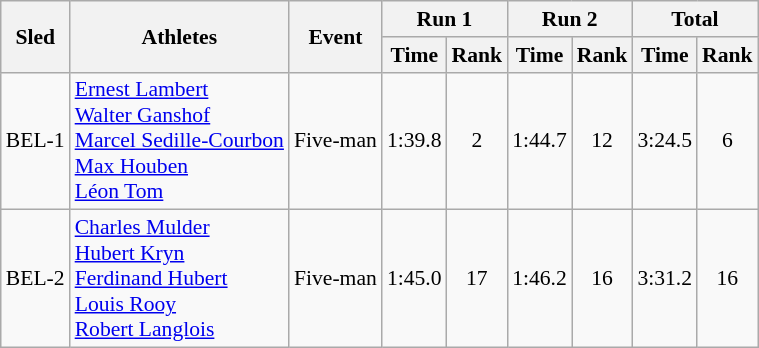<table class="wikitable" border="1" style="font-size:90%">
<tr>
<th rowspan="2">Sled</th>
<th rowspan="2">Athletes</th>
<th rowspan="2">Event</th>
<th colspan="2">Run 1</th>
<th colspan="2">Run 2</th>
<th colspan="2">Total</th>
</tr>
<tr>
<th>Time</th>
<th>Rank</th>
<th>Time</th>
<th>Rank</th>
<th>Time</th>
<th>Rank</th>
</tr>
<tr>
<td align="center">BEL-1</td>
<td><a href='#'>Ernest Lambert</a><br><a href='#'>Walter Ganshof</a><br><a href='#'>Marcel Sedille-Courbon</a><br><a href='#'>Max Houben</a><br><a href='#'>Léon Tom</a></td>
<td>Five-man</td>
<td align="center">1:39.8</td>
<td align="center">2</td>
<td align="center">1:44.7</td>
<td align="center">12</td>
<td align="center">3:24.5</td>
<td align="center">6</td>
</tr>
<tr>
<td align="center">BEL-2</td>
<td><a href='#'>Charles Mulder</a><br><a href='#'>Hubert Kryn</a><br><a href='#'>Ferdinand Hubert</a><br><a href='#'>Louis Rooy</a><br><a href='#'>Robert Langlois</a></td>
<td>Five-man</td>
<td align="center">1:45.0</td>
<td align="center">17</td>
<td align="center">1:46.2</td>
<td align="center">16</td>
<td align="center">3:31.2</td>
<td align="center">16</td>
</tr>
</table>
